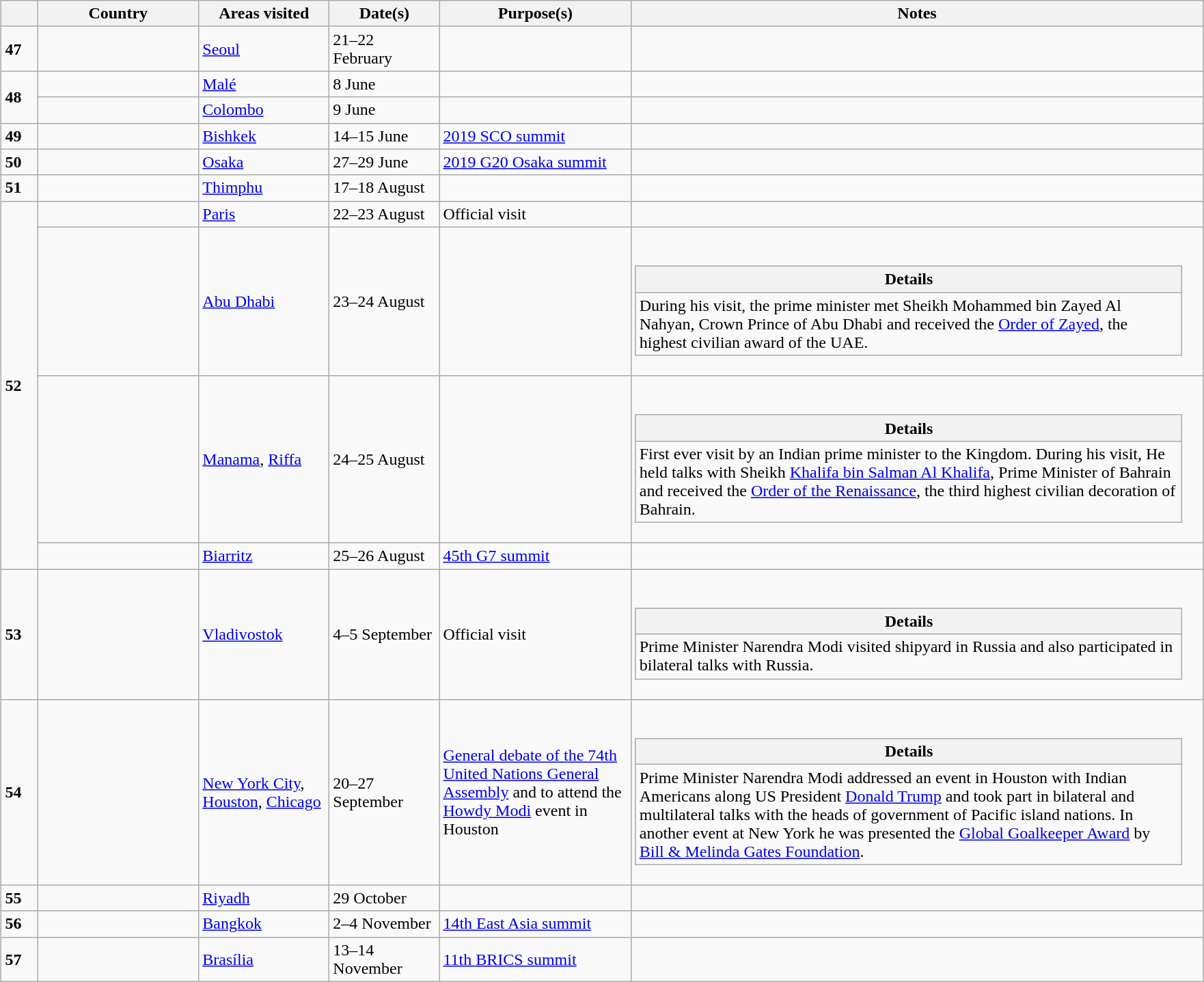<table class="wikitable outercollapse sortable" style="margin: 1em auto 1em auto">
<tr>
<th style="width: 3%;"></th>
<th width="150">Country</th>
<th width="120">Areas visited</th>
<th width="100">Date(s)</th>
<th width="180">Purpose(s)</th>
<th width="550">Notes</th>
</tr>
<tr>
<td rowspan=1><strong>47</strong></td>
<td></td>
<td><a href='#'>Seoul</a></td>
<td>21–22 February</td>
<td></td>
<td></td>
</tr>
<tr>
<td rowspan=2><strong>48</strong></td>
<td></td>
<td><a href='#'>Malé</a></td>
<td>8 June</td>
<td></td>
<td></td>
</tr>
<tr>
<td></td>
<td><a href='#'>Colombo</a></td>
<td>9 June</td>
<td></td>
<td></td>
</tr>
<tr>
<td rowspan=1><strong>49</strong></td>
<td></td>
<td><a href='#'>Bishkek</a></td>
<td>14–15 June</td>
<td><a href='#'>2019 SCO summit</a></td>
<td></td>
</tr>
<tr>
<td rowspan=1><strong>50</strong></td>
<td></td>
<td><a href='#'>Osaka</a></td>
<td>27–29 June</td>
<td><a href='#'>2019 G20 Osaka summit</a></td>
<td></td>
</tr>
<tr>
<td rowspan=1><strong>51</strong></td>
<td></td>
<td><a href='#'>Thimphu</a></td>
<td>17–18 August</td>
<td></td>
<td></td>
</tr>
<tr>
<td rowspan=4><strong>52</strong></td>
<td></td>
<td><a href='#'>Paris</a></td>
<td>22–23 August</td>
<td>Official visit</td>
<td></td>
</tr>
<tr>
<td></td>
<td><a href='#'>Abu Dhabi</a></td>
<td>23–24 August</td>
<td></td>
<td><br><table class="wikitable collapsible innercollapse">
<tr>
<th>Details</th>
</tr>
<tr>
<td>During his visit, the prime minister met Sheikh Mohammed bin Zayed Al Nahyan, Crown Prince of Abu Dhabi and received the <a href='#'>Order of Zayed</a>, the highest civilian award of the UAE.</td>
</tr>
</table>
</td>
</tr>
<tr>
<td></td>
<td><a href='#'>Manama</a>, <a href='#'>Riffa</a></td>
<td>24–25 August</td>
<td></td>
<td><br><table class="wikitable collapsible innercollapse">
<tr>
<th>Details</th>
</tr>
<tr>
<td>First ever visit by an Indian prime minister to the Kingdom. During his visit, He held talks with Sheikh <a href='#'>Khalifa bin Salman Al Khalifa</a>, Prime Minister of Bahrain and received the <a href='#'>Order of the Renaissance</a>, the third highest civilian decoration of Bahrain.</td>
</tr>
</table>
</td>
</tr>
<tr>
<td></td>
<td><a href='#'>Biarritz</a></td>
<td>25–26 August</td>
<td><a href='#'>45th G7 summit</a></td>
<td></td>
</tr>
<tr>
<td rowspan=1><strong>53</strong></td>
<td></td>
<td><a href='#'>Vladivostok</a></td>
<td>4–5 September</td>
<td>Official visit</td>
<td><br><table class="wikitable collapsible innercollapse">
<tr>
<th>Details</th>
</tr>
<tr>
<td>Prime Minister Narendra Modi visited shipyard in Russia and also participated in bilateral talks with Russia.</td>
</tr>
</table>
</td>
</tr>
<tr>
<td rowspan=1><strong>54</strong></td>
<td><br></td>
<td><a href='#'>New York City</a>, <a href='#'>Houston</a>, <a href='#'>Chicago</a></td>
<td>20–27 September</td>
<td><a href='#'>General debate of the 74th United Nations General Assembly</a> and to attend the <a href='#'>Howdy Modi</a> event in Houston</td>
<td><br><table class="wikitable collapsible innercollapse">
<tr>
<th>Details</th>
</tr>
<tr>
<td>Prime Minister Narendra Modi addressed an event in Houston with Indian Americans along US President <a href='#'>Donald Trump</a> and took part in bilateral and multilateral talks with the heads of government of Pacific island nations. In another event at New York he was presented the <a href='#'>Global Goalkeeper Award</a> by <a href='#'>Bill & Melinda Gates Foundation</a>.</td>
</tr>
</table>
</td>
</tr>
<tr>
<td rowspan=1><strong>55</strong></td>
<td></td>
<td><a href='#'>Riyadh</a></td>
<td>29 October</td>
<td></td>
<td></td>
</tr>
<tr>
<td rowspan=1><strong>56</strong></td>
<td></td>
<td><a href='#'>Bangkok</a></td>
<td>2–4 November</td>
<td><a href='#'>14th East Asia summit</a></td>
<td></td>
</tr>
<tr>
<td rowspan=1><strong>57</strong></td>
<td></td>
<td><a href='#'>Brasília</a></td>
<td>13–14 November</td>
<td><a href='#'>11th BRICS summit</a></td>
<td></td>
</tr>
</table>
